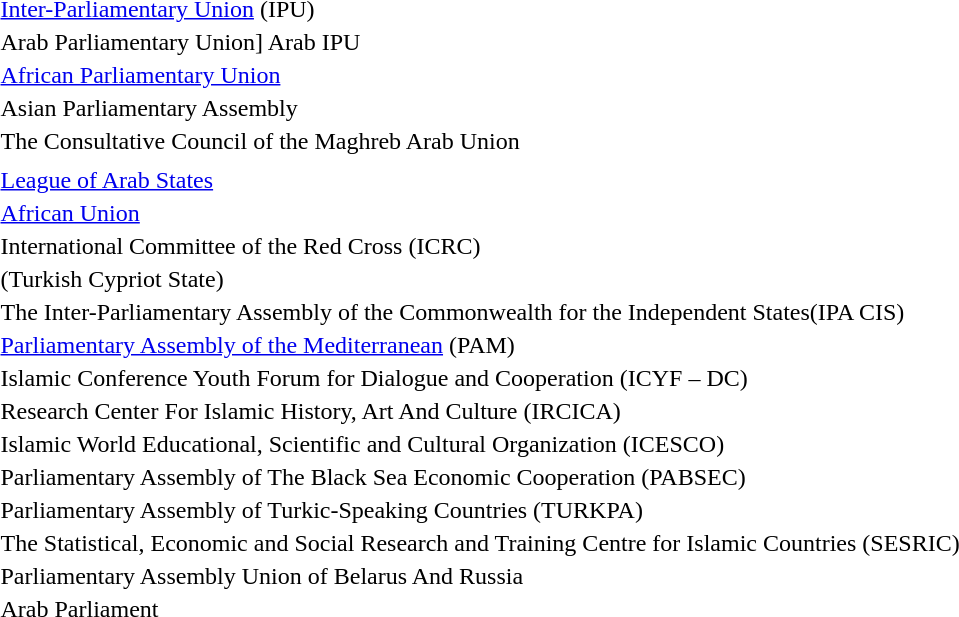<table>
<tr>
<td><a href='#'>Inter-Parliamentary Union</a> (IPU)</td>
</tr>
<tr>
<td [Arab Inter-parliamentary Union>Arab Parliamentary Union] Arab IPU</td>
</tr>
<tr>
<td><a href='#'>African Parliamentary Union</a></td>
</tr>
<tr>
<td>Asian Parliamentary Assembly</td>
</tr>
<tr>
<td>The Consultative Council of the Maghreb Arab Union</td>
</tr>
<tr>
<td></td>
</tr>
<tr>
<td><a href='#'>League of Arab States</a></td>
</tr>
<tr>
<td><a href='#'>African Union</a></td>
</tr>
<tr>
<td>International Committee of the Red Cross (ICRC)</td>
</tr>
<tr>
<td> (Turkish Cypriot State)</td>
</tr>
<tr>
<td>The Inter-Parliamentary Assembly of the Commonwealth for the Independent States(IPA CIS)</td>
</tr>
<tr>
<td><a href='#'>Parliamentary Assembly of the Mediterranean</a> (PAM)</td>
</tr>
<tr>
<td>Islamic Conference Youth Forum for Dialogue and Cooperation (ICYF – DC)</td>
</tr>
<tr>
<td>Research Center For Islamic History, Art And Culture (IRCICA)</td>
</tr>
<tr>
<td>Islamic World Educational, Scientific and Cultural Organization (ICESCO)</td>
</tr>
<tr>
<td>Parliamentary Assembly of The Black Sea Economic Cooperation (PABSEC)</td>
</tr>
<tr>
<td>Parliamentary Assembly of Turkic-Speaking Countries (TURKPA)</td>
</tr>
<tr>
<td>The Statistical, Economic and Social Research and Training Centre for Islamic Countries (SESRIC)</td>
</tr>
<tr>
<td>Parliamentary Assembly Union of Belarus And Russia</td>
</tr>
<tr>
<td>Arab Parliament</td>
</tr>
</table>
